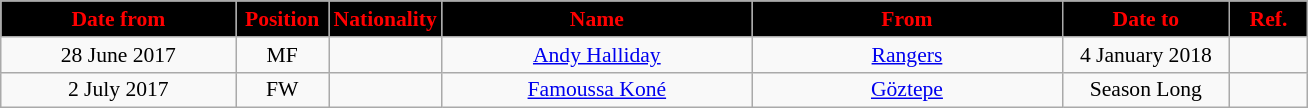<table class="wikitable" style="text-align:center; font-size:90%; ">
<tr>
<th style="background:#000000; color:#FF0000; width:150px;">Date from</th>
<th style="background:#000000; color:#FF0000; width:55px;">Position</th>
<th style="background:#000000; color:#FF0000; width:55px;">Nationality</th>
<th style="background:#000000; color:#FF0000; width:200px;">Name</th>
<th style="background:#000000; color:#FF0000; width:200px;">From</th>
<th style="background:#000000; color:#FF0000; width:105px;">Date to</th>
<th style="background:#000000; color:#FF0000; width:45px;">Ref.</th>
</tr>
<tr>
<td>28 June 2017</td>
<td>MF</td>
<td></td>
<td><a href='#'>Andy Halliday</a></td>
<td><a href='#'>Rangers</a></td>
<td>4 January 2018</td>
<td></td>
</tr>
<tr>
<td>2 July 2017</td>
<td>FW</td>
<td></td>
<td><a href='#'>Famoussa Koné</a></td>
<td><a href='#'>Göztepe</a></td>
<td>Season Long</td>
<td></td>
</tr>
</table>
